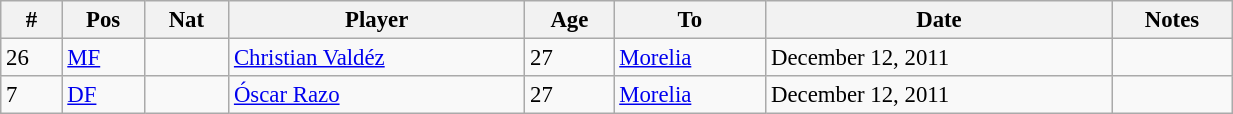<table class="wikitable" style="width:65%; text-align:center; font-size:95%; text-align:left;">
<tr>
<th><strong>#</strong></th>
<th><strong>Pos</strong></th>
<th><strong>Nat</strong></th>
<th><strong>Player</strong></th>
<th><strong>Age</strong></th>
<th><strong>To</strong></th>
<th><strong>Date</strong></th>
<th><strong>Notes</strong></th>
</tr>
<tr>
<td>26</td>
<td><a href='#'>MF</a></td>
<td></td>
<td><a href='#'>Christian Valdéz</a></td>
<td>27</td>
<td><a href='#'>Morelia</a></td>
<td>December 12, 2011</td>
<td></td>
</tr>
<tr>
<td>7</td>
<td><a href='#'>DF</a></td>
<td></td>
<td><a href='#'>Óscar Razo</a></td>
<td>27</td>
<td><a href='#'>Morelia</a></td>
<td>December 12, 2011</td>
<td></td>
</tr>
</table>
